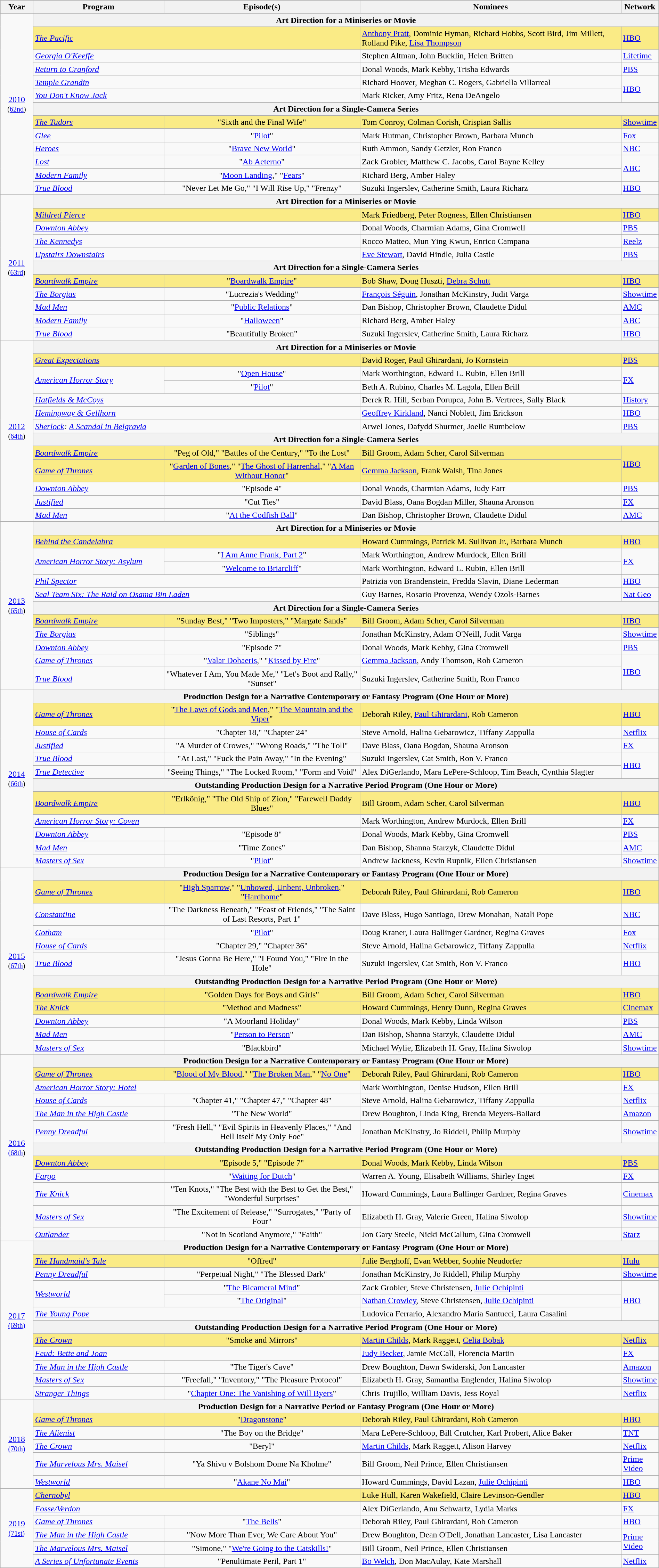<table class="wikitable" style="width:100%">
<tr bgcolor="#bebebe">
<th width="5%">Year</th>
<th width="20%">Program</th>
<th width="30%">Episode(s)</th>
<th width="40%">Nominees</th>
<th width="5%">Network</th>
</tr>
<tr>
<td rowspan=13 style="text-align:center"><a href='#'>2010</a><br><small>(<a href='#'>62nd</a>)</small></td>
<th colspan="4">Art Direction for a Miniseries or Movie</th>
</tr>
<tr style="background:#FAEB86">
<td colspan=2><em><a href='#'>The Pacific</a></em></td>
<td><a href='#'>Anthony Pratt</a>, Dominic Hyman, Richard Hobbs, Scott Bird, Jim Millett, Rolland Pike, <a href='#'>Lisa Thompson</a></td>
<td><a href='#'>HBO</a></td>
</tr>
<tr>
<td colspan=2><em><a href='#'>Georgia O'Keeffe</a></em></td>
<td>Stephen Altman, John Bucklin, Helen Britten</td>
<td><a href='#'>Lifetime</a></td>
</tr>
<tr>
<td colspan=2><em><a href='#'>Return to Cranford</a></em></td>
<td>Donal Woods, Mark Kebby, Trisha Edwards</td>
<td><a href='#'>PBS</a></td>
</tr>
<tr>
<td colspan=2><em><a href='#'>Temple Grandin</a></em></td>
<td>Richard Hoover, Meghan C. Rogers, Gabriella Villarreal</td>
<td rowspan=2><a href='#'>HBO</a></td>
</tr>
<tr>
<td colspan=2><em><a href='#'>You Don't Know Jack</a></em></td>
<td>Mark Ricker, Amy Fritz, Rena DeAngelo</td>
</tr>
<tr>
<th colspan="4">Art Direction for a Single-Camera Series</th>
</tr>
<tr style="background:#FAEB86">
<td><em><a href='#'>The Tudors</a></em></td>
<td align=center>"Sixth and the Final Wife"</td>
<td>Tom Conroy, Colman Corish, Crispian Sallis</td>
<td><a href='#'>Showtime</a></td>
</tr>
<tr>
<td><em><a href='#'>Glee</a></em></td>
<td align=center>"<a href='#'>Pilot</a>"</td>
<td>Mark Hutman, Christopher Brown, Barbara Munch</td>
<td><a href='#'>Fox</a></td>
</tr>
<tr>
<td><em><a href='#'>Heroes</a></em></td>
<td align=center>"<a href='#'>Brave New World</a>"</td>
<td>Ruth Ammon, Sandy Getzler, Ron Franco</td>
<td><a href='#'>NBC</a></td>
</tr>
<tr>
<td><em><a href='#'>Lost</a></em></td>
<td align=center>"<a href='#'>Ab Aeterno</a>"</td>
<td>Zack Grobler, Matthew C. Jacobs, Carol Bayne Kelley</td>
<td rowspan=2><a href='#'>ABC</a></td>
</tr>
<tr>
<td><em><a href='#'>Modern Family</a></em></td>
<td align=center>"<a href='#'>Moon Landing</a>," "<a href='#'>Fears</a>"</td>
<td>Richard Berg, Amber Haley</td>
</tr>
<tr>
<td><em><a href='#'>True Blood</a></em></td>
<td align=center>"Never Let Me Go," "I Will Rise Up," "Frenzy"</td>
<td>Suzuki Ingerslev, Catherine Smith, Laura Richarz</td>
<td><a href='#'>HBO</a></td>
</tr>
<tr>
<td rowspan=11 style="text-align:center"><a href='#'>2011</a><br><small>(<a href='#'>63rd</a>)</small></td>
<th colspan="4">Art Direction for a Miniseries or Movie</th>
</tr>
<tr style="background:#FAEB86">
<td colspan=2><em><a href='#'>Mildred Pierce</a></em></td>
<td>Mark Friedberg, Peter Rogness, Ellen Christiansen</td>
<td><a href='#'>HBO</a></td>
</tr>
<tr>
<td colspan=2><em><a href='#'>Downton Abbey</a></em></td>
<td>Donal Woods, Charmian Adams, Gina Cromwell</td>
<td><a href='#'>PBS</a></td>
</tr>
<tr>
<td colspan=2><em><a href='#'>The Kennedys</a></em></td>
<td>Rocco Matteo, Mun Ying Kwun, Enrico Campana</td>
<td><a href='#'>Reelz</a></td>
</tr>
<tr>
<td colspan=2><em><a href='#'>Upstairs Downstairs</a></em></td>
<td><a href='#'>Eve Stewart</a>, David Hindle, Julia Castle</td>
<td><a href='#'>PBS</a></td>
</tr>
<tr>
<th colspan="4">Art Direction for a Single-Camera Series</th>
</tr>
<tr style="background:#FAEB86">
<td><em><a href='#'>Boardwalk Empire</a></em></td>
<td align=center>"<a href='#'>Boardwalk Empire</a>"</td>
<td>Bob Shaw, Doug Huszti, <a href='#'>Debra Schutt</a></td>
<td><a href='#'>HBO</a></td>
</tr>
<tr>
<td><em><a href='#'>The Borgias</a></em></td>
<td align=center>"Lucrezia's Wedding"</td>
<td><a href='#'>François Séguin</a>, Jonathan McKinstry, Judit Varga</td>
<td><a href='#'>Showtime</a></td>
</tr>
<tr>
<td><em><a href='#'>Mad Men</a></em></td>
<td align=center>"<a href='#'>Public Relations</a>"</td>
<td>Dan Bishop, Christopher Brown, Claudette Didul</td>
<td><a href='#'>AMC</a></td>
</tr>
<tr>
<td><em><a href='#'>Modern Family</a></em></td>
<td align=center>"<a href='#'>Halloween</a>"</td>
<td>Richard Berg, Amber Haley</td>
<td><a href='#'>ABC</a></td>
</tr>
<tr>
<td><em><a href='#'>True Blood</a></em></td>
<td align=center>"Beautifully Broken"</td>
<td>Suzuki Ingerslev, Catherine Smith, Laura Richarz</td>
<td><a href='#'>HBO</a></td>
</tr>
<tr>
<td rowspan=13 style="text-align:center"><a href='#'>2012</a><br><small>(<a href='#'>64th</a>)</small></td>
<th colspan="4">Art Direction for a Miniseries or Movie</th>
</tr>
<tr style="background:#FAEB86">
<td colspan=2><em><a href='#'>Great Expectations</a></em></td>
<td>David Roger, Paul Ghirardani, Jo Kornstein</td>
<td><a href='#'>PBS</a></td>
</tr>
<tr>
<td rowspan=2><em><a href='#'>American Horror Story</a></em></td>
<td align=center>"<a href='#'>Open House</a>"</td>
<td>Mark Worthington, Edward L. Rubin, Ellen Brill</td>
<td rowspan=2><a href='#'>FX</a></td>
</tr>
<tr>
<td align=center>"<a href='#'>Pilot</a>"</td>
<td>Beth A. Rubino, Charles M. Lagola, Ellen Brill</td>
</tr>
<tr>
<td colspan=2><em><a href='#'>Hatfields & McCoys</a></em></td>
<td>Derek R. Hill, Serban Porupca, John B. Vertrees, Sally Black</td>
<td><a href='#'>History</a></td>
</tr>
<tr>
<td colspan=2><em><a href='#'>Hemingway & Gellhorn</a></em></td>
<td><a href='#'>Geoffrey Kirkland</a>, Nanci Noblett, Jim Erickson</td>
<td><a href='#'>HBO</a></td>
</tr>
<tr>
<td colspan=2><em><a href='#'>Sherlock</a>: <a href='#'>A Scandal in Belgravia</a></em></td>
<td>Arwel Jones, Dafydd Shurmer, Joelle Rumbelow</td>
<td><a href='#'>PBS</a></td>
</tr>
<tr>
<th colspan="4">Art Direction for a Single-Camera Series</th>
</tr>
<tr style="background:#FAEB86">
<td><em><a href='#'>Boardwalk Empire</a></em></td>
<td align=center>"Peg of Old," "Battles of the Century," "To the Lost"</td>
<td>Bill Groom, Adam Scher, Carol Silverman</td>
<td rowspan=2><a href='#'>HBO</a></td>
</tr>
<tr style="background:#FAEB86">
<td><em><a href='#'>Game of Thrones</a></em></td>
<td align=center>"<a href='#'>Garden of Bones</a>," "<a href='#'>The Ghost of Harrenhal</a>," "<a href='#'>A Man Without Honor</a>"</td>
<td><a href='#'>Gemma Jackson</a>, Frank Walsh, Tina Jones</td>
</tr>
<tr>
<td><em><a href='#'>Downton Abbey</a></em></td>
<td align=center>"Episode 4"</td>
<td>Donal Woods, Charmian Adams, Judy Farr</td>
<td><a href='#'>PBS</a></td>
</tr>
<tr>
<td><em><a href='#'>Justified</a></em></td>
<td align=center>"Cut Ties"</td>
<td>David Blass, Oana Bogdan Miller, Shauna Aronson</td>
<td><a href='#'>FX</a></td>
</tr>
<tr>
<td><em><a href='#'>Mad Men</a></em></td>
<td align=center>"<a href='#'>At the Codfish Ball</a>"</td>
<td>Dan Bishop, Christopher Brown, Claudette Didul</td>
<td><a href='#'>AMC</a></td>
</tr>
<tr>
<td rowspan=12 style="text-align:center"><a href='#'>2013</a><br><small>(<a href='#'>65th</a>)</small></td>
<th colspan="4">Art Direction for a Miniseries or Movie</th>
</tr>
<tr style="background:#FAEB86">
<td colspan=2><em><a href='#'>Behind the Candelabra</a></em></td>
<td>Howard Cummings, Patrick M. Sullivan Jr., Barbara Munch</td>
<td><a href='#'>HBO</a></td>
</tr>
<tr>
<td rowspan=2><em><a href='#'>American Horror Story: Asylum</a></em></td>
<td align=center>"<a href='#'>I Am Anne Frank, Part 2</a>"</td>
<td>Mark Worthington, Andrew Murdock, Ellen Brill</td>
<td rowspan=2><a href='#'>FX</a></td>
</tr>
<tr>
<td align=center>"<a href='#'>Welcome to Briarcliff</a>"</td>
<td>Mark Worthington, Edward L. Rubin, Ellen Brill</td>
</tr>
<tr>
<td colspan=2><em><a href='#'>Phil Spector</a></em></td>
<td>Patrizia von Brandenstein, Fredda Slavin, Diane Lederman</td>
<td><a href='#'>HBO</a></td>
</tr>
<tr>
<td colspan=2><em><a href='#'>Seal Team Six: The Raid on Osama Bin Laden</a></em></td>
<td>Guy Barnes, Rosario Provenza, Wendy Ozols-Barnes</td>
<td><a href='#'>Nat Geo</a></td>
</tr>
<tr>
<th colspan="4">Art Direction for a Single-Camera Series</th>
</tr>
<tr style="background:#FAEB86">
<td><em><a href='#'>Boardwalk Empire</a></em></td>
<td align=center>"Sunday Best," "Two Imposters," "Margate Sands"</td>
<td>Bill Groom, Adam Scher, Carol Silverman</td>
<td><a href='#'>HBO</a></td>
</tr>
<tr>
<td><em><a href='#'>The Borgias</a></em></td>
<td align=center>"Siblings"</td>
<td>Jonathan McKinstry, Adam O'Neill, Judit Varga</td>
<td><a href='#'>Showtime</a></td>
</tr>
<tr>
<td><em><a href='#'>Downton Abbey</a></em></td>
<td align=center>"Episode 7"</td>
<td>Donal Woods, Mark Kebby, Gina Cromwell</td>
<td><a href='#'>PBS</a></td>
</tr>
<tr>
<td><em><a href='#'>Game of Thrones</a></em></td>
<td align=center>"<a href='#'>Valar Dohaeris</a>," "<a href='#'>Kissed by Fire</a>"</td>
<td><a href='#'>Gemma Jackson</a>, Andy Thomson, Rob Cameron</td>
<td rowspan=2><a href='#'>HBO</a></td>
</tr>
<tr>
<td><em><a href='#'>True Blood</a></em></td>
<td align=center>"Whatever I Am, You Made Me," "Let's Boot and Rally," "Sunset"</td>
<td>Suzuki Ingerslev, Catherine Smith, Ron Franco</td>
</tr>
<tr>
<td rowspan=12 style="text-align:center"><a href='#'>2014</a><br><small>(<a href='#'>66th</a>)</small></td>
<th colspan="4">Production Design for a Narrative Contemporary or Fantasy Program (One Hour or More)</th>
</tr>
<tr style="background:#FAEB86">
<td><em><a href='#'>Game of Thrones</a></em></td>
<td align=center>"<a href='#'>The Laws of Gods and Men</a>,"  "<a href='#'>The Mountain and the Viper</a>"</td>
<td>Deborah Riley, <a href='#'>Paul Ghirardani</a>, Rob Cameron</td>
<td><a href='#'>HBO</a></td>
</tr>
<tr>
<td><em><a href='#'>House of Cards</a></em></td>
<td align=center>"Chapter 18," "Chapter 24"</td>
<td>Steve Arnold, Halina Gebarowicz, Tiffany Zappulla</td>
<td><a href='#'>Netflix</a></td>
</tr>
<tr>
<td><em><a href='#'>Justified</a></em></td>
<td align=center>"A Murder of Crowes," "Wrong Roads," "The Toll"</td>
<td>Dave Blass, Oana Bogdan, Shauna Aronson</td>
<td><a href='#'>FX</a></td>
</tr>
<tr>
<td><em><a href='#'>True Blood</a></em></td>
<td align=center>"At Last," "Fuck the Pain Away," "In the Evening"</td>
<td>Suzuki Ingerslev, Cat Smith, Ron V. Franco</td>
<td rowspan=2><a href='#'>HBO</a></td>
</tr>
<tr>
<td><em><a href='#'>True Detective</a></em></td>
<td align=center>"Seeing Things," "The Locked Room," "Form and Void"</td>
<td>Alex DiGerlando, Mara LePere-Schloop, Tim Beach, Cynthia Slagter</td>
</tr>
<tr>
<th colspan="4">Outstanding Production Design for a Narrative Period Program (One Hour or More)</th>
</tr>
<tr style="background:#FAEB86">
<td><em><a href='#'>Boardwalk Empire</a></em></td>
<td align=center>"Erlkönig," "The Old Ship of Zion," "Farewell Daddy Blues"</td>
<td>Bill Groom, Adam Scher, Carol Silverman</td>
<td><a href='#'>HBO</a></td>
</tr>
<tr>
<td colspan=2><em><a href='#'>American Horror Story: Coven</a></em></td>
<td>Mark Worthington, Andrew Murdock, Ellen Brill</td>
<td><a href='#'>FX</a></td>
</tr>
<tr>
<td><em><a href='#'>Downton Abbey</a></em></td>
<td align=center>"Episode 8"</td>
<td>Donal Woods, Mark Kebby, Gina Cromwell</td>
<td><a href='#'>PBS</a></td>
</tr>
<tr>
<td><em><a href='#'>Mad Men</a></em></td>
<td align=center>"Time Zones"</td>
<td>Dan Bishop, Shanna Starzyk, Claudette Didul</td>
<td><a href='#'>AMC</a></td>
</tr>
<tr>
<td><em><a href='#'>Masters of Sex</a></em></td>
<td align=center>"<a href='#'>Pilot</a>"</td>
<td>Andrew Jackness, Kevin Rupnik, Ellen Christiansen</td>
<td><a href='#'>Showtime</a></td>
</tr>
<tr>
<td rowspan=12 style="text-align:center"><a href='#'>2015</a><br><small>(<a href='#'>67th</a>)</small></td>
<th colspan="4">Production Design for a Narrative Contemporary or Fantasy Program (One Hour or More)</th>
</tr>
<tr style="background:#FAEB86">
<td><em><a href='#'>Game of Thrones</a></em></td>
<td align=center>"<a href='#'>High Sparrow</a>," "<a href='#'>Unbowed, Unbent, Unbroken</a>," "<a href='#'>Hardhome</a>"</td>
<td>Deborah Riley, Paul Ghirardani, Rob Cameron</td>
<td><a href='#'>HBO</a></td>
</tr>
<tr>
<td><em><a href='#'>Constantine</a></em></td>
<td align=center>"The Darkness Beneath," "Feast of Friends," "The Saint of Last Resorts, Part 1"</td>
<td>Dave Blass, Hugo Santiago, Drew Monahan, Natali Pope</td>
<td><a href='#'>NBC</a></td>
</tr>
<tr>
<td><em><a href='#'>Gotham</a></em></td>
<td align=center>"<a href='#'>Pilot</a>"</td>
<td>Doug Kraner, Laura Ballinger Gardner, Regina Graves</td>
<td><a href='#'>Fox</a></td>
</tr>
<tr>
<td><em><a href='#'>House of Cards</a></em></td>
<td align=center>"Chapter 29," "Chapter 36"</td>
<td>Steve Arnold, Halina Gebarowicz, Tiffany Zappulla</td>
<td><a href='#'>Netflix</a></td>
</tr>
<tr>
<td><em><a href='#'>True Blood</a></em></td>
<td align=center>"Jesus Gonna Be Here," "I Found You," "Fire in the Hole"</td>
<td>Suzuki Ingerslev, Cat Smith, Ron V. Franco</td>
<td><a href='#'>HBO</a></td>
</tr>
<tr>
<th colspan="4">Outstanding Production Design for a Narrative Period Program (One Hour or More)</th>
</tr>
<tr style="background:#FAEB86">
<td><em><a href='#'>Boardwalk Empire</a></em></td>
<td align=center>"Golden Days for Boys and Girls"</td>
<td>Bill Groom, Adam Scher, Carol Silverman</td>
<td><a href='#'>HBO</a></td>
</tr>
<tr style="background:#FAEB86">
<td><em><a href='#'>The Knick</a></em></td>
<td align=center>"Method and Madness"</td>
<td>Howard Cummings, Henry Dunn, Regina Graves</td>
<td><a href='#'>Cinemax</a></td>
</tr>
<tr>
<td><em><a href='#'>Downton Abbey</a></em></td>
<td align=center>"A Moorland Holiday"</td>
<td>Donal Woods, Mark Kebby, Linda Wilson</td>
<td><a href='#'>PBS</a></td>
</tr>
<tr>
<td><em><a href='#'>Mad Men</a></em></td>
<td align=center>"<a href='#'>Person to Person</a>"</td>
<td>Dan Bishop, Shanna Starzyk, Claudette Didul</td>
<td><a href='#'>AMC</a></td>
</tr>
<tr>
<td><em><a href='#'>Masters of Sex</a></em></td>
<td align=center>"Blackbird"</td>
<td>Michael Wylie, Elizabeth H. Gray, Halina Siwolop</td>
<td><a href='#'>Showtime</a></td>
</tr>
<tr>
<td rowspan=12 style="text-align:center"><a href='#'>2016</a><br><small><a href='#'>(68th</a>)</small></td>
<th colspan="4">Production Design for a Narrative Contemporary or Fantasy Program (One Hour or More)</th>
</tr>
<tr style="background:#FAEB86">
<td><em><a href='#'>Game of Thrones</a></em></td>
<td align=center>"<a href='#'>Blood of My Blood</a>," "<a href='#'>The Broken Man</a>," "<a href='#'>No One</a>"</td>
<td>Deborah Riley, Paul Ghirardani, Rob Cameron</td>
<td><a href='#'>HBO</a></td>
</tr>
<tr>
<td colspan=2><em><a href='#'>American Horror Story: Hotel</a></em></td>
<td>Mark Worthington, Denise Hudson, Ellen Brill</td>
<td><a href='#'>FX</a></td>
</tr>
<tr>
<td><em><a href='#'>House of Cards</a></em></td>
<td align=center>"Chapter 41," "Chapter 47," "Chapter 48"</td>
<td>Steve Arnold, Halina Gebarowicz, Tiffany Zappulla</td>
<td><a href='#'>Netflix</a></td>
</tr>
<tr>
<td><em><a href='#'>The Man in the High Castle</a></em></td>
<td align=center>"The New World"</td>
<td>Drew Boughton, Linda King, Brenda Meyers-Ballard</td>
<td><a href='#'>Amazon</a></td>
</tr>
<tr>
<td><em><a href='#'>Penny Dreadful</a></em></td>
<td align=center>"Fresh Hell," "Evil Spirits in Heavenly Places," "And Hell Itself My Only Foe"</td>
<td>Jonathan McKinstry, Jo Riddell, Philip Murphy</td>
<td><a href='#'>Showtime</a></td>
</tr>
<tr>
<th colspan="4">Outstanding Production Design for a Narrative Period Program (One Hour or More)</th>
</tr>
<tr style="background:#FAEB86">
<td><em><a href='#'>Downton Abbey</a></em></td>
<td align=center>"Episode 5," "Episode 7"</td>
<td>Donal Woods, Mark Kebby, Linda Wilson</td>
<td><a href='#'>PBS</a></td>
</tr>
<tr>
<td><em><a href='#'>Fargo</a></em></td>
<td align=center>"<a href='#'>Waiting for Dutch</a>"</td>
<td>Warren A. Young, Elisabeth Williams, Shirley Inget</td>
<td><a href='#'>FX</a></td>
</tr>
<tr>
<td><em><a href='#'>The Knick</a></em></td>
<td align=center>"Ten Knots," "The Best with the Best to Get the Best," "Wonderful Surprises"</td>
<td>Howard Cummings, Laura Ballinger Gardner, Regina Graves</td>
<td><a href='#'>Cinemax</a></td>
</tr>
<tr>
<td><em><a href='#'>Masters of Sex</a></em></td>
<td align=center>"The Excitement of Release," "Surrogates," "Party of Four"</td>
<td>Elizabeth H. Gray, Valerie Green, Halina Siwolop</td>
<td><a href='#'>Showtime</a></td>
</tr>
<tr>
<td><em><a href='#'>Outlander</a></em></td>
<td align=center>"Not in Scotland Anymore," "Faith"</td>
<td>Jon Gary Steele, Nicki McCallum, Gina Cromwell</td>
<td><a href='#'>Starz</a></td>
</tr>
<tr>
<td rowspan=12 style="text-align:center"><a href='#'>2017</a><br><small><a href='#'>(69th)</a></small></td>
<th colspan="4">Production Design for a Narrative Contemporary or Fantasy Program (One Hour or More)</th>
</tr>
<tr style="background:#FAEB86">
<td><em><a href='#'>The Handmaid's Tale</a></em></td>
<td align=center>"Offred"</td>
<td>Julie Berghoff, Evan Webber, Sophie Neudorfer</td>
<td><a href='#'>Hulu</a></td>
</tr>
<tr>
<td><em><a href='#'>Penny Dreadful</a></em></td>
<td align=center>"Perpetual Night," "The Blessed Dark"</td>
<td>Jonathan McKinstry, Jo Riddell, Philip Murphy</td>
<td><a href='#'>Showtime</a></td>
</tr>
<tr>
<td rowspan=2><em><a href='#'>Westworld</a></em></td>
<td align=center>"<a href='#'>The Bicameral Mind</a>"</td>
<td>Zack Grobler, Steve Christensen, <a href='#'>Julie Ochipinti</a></td>
<td rowspan=3><a href='#'>HBO</a></td>
</tr>
<tr>
<td align=center>"<a href='#'>The Original</a>"</td>
<td><a href='#'>Nathan Crowley</a>, Steve Christensen, <a href='#'>Julie Ochipinti</a></td>
</tr>
<tr>
<td colspan=2><em><a href='#'>The Young Pope</a></em></td>
<td>Ludovica Ferrario, Alexandro Maria Santucci, Laura Casalini</td>
</tr>
<tr>
<th colspan="4">Outstanding Production Design for a Narrative Period Program (One Hour or More)</th>
</tr>
<tr style="background:#FAEB86">
<td><em><a href='#'>The Crown</a></em></td>
<td align=center>"Smoke and Mirrors"</td>
<td><a href='#'>Martin Childs</a>, Mark Raggett, <a href='#'>Celia Bobak</a></td>
<td><a href='#'>Netflix</a></td>
</tr>
<tr>
<td colspan=2><em><a href='#'>Feud: Bette and Joan</a></em></td>
<td><a href='#'>Judy Becker</a>, Jamie McCall, Florencia Martin</td>
<td><a href='#'>FX</a></td>
</tr>
<tr>
<td><em><a href='#'>The Man in the High Castle</a></em></td>
<td align=center>"The Tiger's Cave"</td>
<td>Drew Boughton, Dawn Swiderski, Jon Lancaster</td>
<td><a href='#'>Amazon</a></td>
</tr>
<tr>
<td><em><a href='#'>Masters of Sex</a></em></td>
<td align=center>"Freefall," "Inventory," "The Pleasure Protocol"</td>
<td>Elizabeth H. Gray, Samantha Englender, Halina Siwolop</td>
<td><a href='#'>Showtime</a></td>
</tr>
<tr>
<td><em><a href='#'>Stranger Things</a></em></td>
<td align=center>"<a href='#'>Chapter One: The Vanishing of Will Byers</a>"</td>
<td>Chris Trujillo, William Davis, Jess Royal</td>
<td><a href='#'>Netflix</a></td>
</tr>
<tr>
<td rowspan=6 style="text-align:center"><a href='#'>2018</a><br><small><a href='#'>(70th)</a></small><br></td>
<th colspan="5">Production Design for a Narrative Period or Fantasy Program (One Hour or More)</th>
</tr>
<tr style="background:#FAEB86">
<td><em><a href='#'>Game of Thrones</a></em></td>
<td align=center>"<a href='#'>Dragonstone</a>"</td>
<td>Deborah Riley, Paul Ghirardani, Rob Cameron</td>
<td><a href='#'>HBO</a></td>
</tr>
<tr>
<td><em><a href='#'>The Alienist</a></em></td>
<td align=center>"The Boy on the Bridge"</td>
<td>Mara LePere-Schloop, Bill Crutcher, Karl Probert, Alice Baker</td>
<td><a href='#'>TNT</a></td>
</tr>
<tr>
<td><em><a href='#'>The Crown</a></em></td>
<td align=center>"Beryl"</td>
<td><a href='#'>Martin Childs</a>, Mark Raggett, Alison Harvey</td>
<td><a href='#'>Netflix</a></td>
</tr>
<tr>
<td><em><a href='#'>The Marvelous Mrs. Maisel</a></em></td>
<td align=center>"Ya Shivu v Bolshom Dome Na Kholme"</td>
<td>Bill Groom, Neil Prince, Ellen Christiansen</td>
<td><a href='#'>Prime Video</a></td>
</tr>
<tr>
<td><em><a href='#'>Westworld</a></em></td>
<td align=center>"<a href='#'>Akane No Mai</a>"</td>
<td>Howard Cummings, David Lazan, <a href='#'>Julie Ochipinti</a></td>
<td><a href='#'>HBO</a></td>
</tr>
<tr>
<td rowspan=7 style="text-align:center"><a href='#'>2019</a><br><small><a href='#'>(71st)</a></small><br></td>
</tr>
<tr style="background:#FAEB86">
<td colspan="2"><em><a href='#'>Chernobyl</a></em></td>
<td>Luke Hull, Karen Wakefield, Claire Levinson-Gendler</td>
<td><a href='#'>HBO</a></td>
</tr>
<tr>
<td colspan="2"><em><a href='#'>Fosse/Verdon</a></em></td>
<td>Alex DiGerlando, Anu Schwartz, Lydia Marks</td>
<td><a href='#'>FX</a></td>
</tr>
<tr>
<td><em><a href='#'>Game of Thrones</a></em></td>
<td align=center>"<a href='#'>The Bells</a>"</td>
<td>Deborah Riley, Paul Ghirardani, Rob Cameron</td>
<td><a href='#'>HBO</a></td>
</tr>
<tr>
<td><em><a href='#'>The Man in the High Castle</a></em></td>
<td align=center>"Now More Than Ever, We Care About You"</td>
<td>Drew Boughton, Dean O'Dell, Jonathan Lancaster, Lisa Lancaster</td>
<td rowspan="2"><a href='#'>Prime Video</a></td>
</tr>
<tr>
<td><em><a href='#'>The Marvelous Mrs. Maisel</a></em></td>
<td align=center>"Simone," "<a href='#'>We're Going to the Catskills!</a>"</td>
<td>Bill Groom, Neil Prince, Ellen Christiansen</td>
</tr>
<tr>
<td><em><a href='#'>A Series of Unfortunate Events</a></em></td>
<td align=center>"Penultimate Peril, Part 1"</td>
<td><a href='#'>Bo Welch</a>, Don MacAulay, Kate Marshall</td>
<td><a href='#'>Netflix</a></td>
</tr>
</table>
